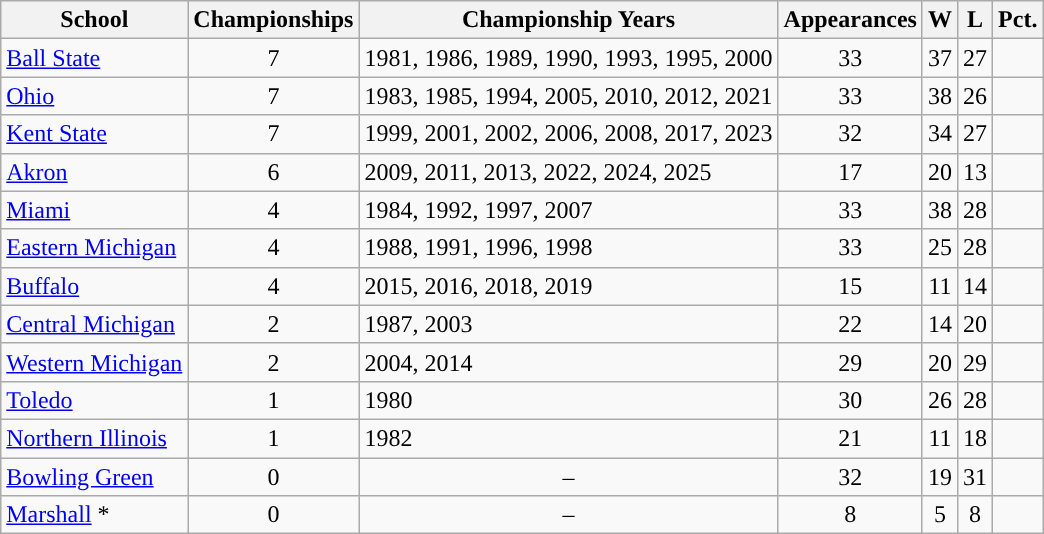<table class="wikitable sortable" style="text-align:center">
<tr>
<th width=px>School</th>
<th width=px>Championships</th>
<th width=px>Championship Years</th>
<th width=px>Appearances</th>
<th width=px>W</th>
<th width=px>L</th>
<th width=px>Pct.</th>
</tr>
<tr>
<td align=left><a href='#'>Ball State</a></td>
<td>7</td>
<td align=left>1981, 1986, 1989, 1990, 1993, 1995, 2000</td>
<td>33</td>
<td>37</td>
<td>27</td>
<td></td>
</tr>
<tr>
<td align=left><a href='#'>Ohio</a></td>
<td>7</td>
<td align=left>1983, 1985, 1994, 2005, 2010, 2012, 2021</td>
<td>33</td>
<td>38</td>
<td>26</td>
<td></td>
</tr>
<tr>
<td align=left><a href='#'>Kent State</a></td>
<td>7</td>
<td align=left>1999, 2001, 2002, 2006, 2008, 2017, 2023</td>
<td>32</td>
<td>34</td>
<td>27</td>
<td></td>
</tr>
<tr>
<td align=left><a href='#'>Akron</a></td>
<td>6</td>
<td align=left>2009, 2011, 2013, 2022, 2024, 2025</td>
<td>17</td>
<td>20</td>
<td>13</td>
<td></td>
</tr>
<tr>
<td align=left><a href='#'>Miami</a></td>
<td>4</td>
<td align=left>1984, 1992, 1997, 2007</td>
<td>33</td>
<td>38</td>
<td>28</td>
<td></td>
</tr>
<tr>
<td align=left><a href='#'>Eastern Michigan</a></td>
<td>4</td>
<td align=left>1988, 1991, 1996, 1998</td>
<td>33</td>
<td>25</td>
<td>28</td>
<td></td>
</tr>
<tr>
<td align="left"><a href='#'>Buffalo</a></td>
<td>4</td>
<td align="left">2015, 2016, 2018, 2019</td>
<td>15</td>
<td>11</td>
<td>14</td>
<td></td>
</tr>
<tr>
<td align=left><a href='#'>Central Michigan</a></td>
<td>2</td>
<td align=left>1987, 2003</td>
<td>22</td>
<td>14</td>
<td>20</td>
<td></td>
</tr>
<tr>
<td align=left><a href='#'>Western Michigan</a></td>
<td>2</td>
<td align=left>2004, 2014</td>
<td>29</td>
<td>20</td>
<td>29</td>
<td></td>
</tr>
<tr>
<td align=left><a href='#'>Toledo</a></td>
<td>1</td>
<td align=left>1980</td>
<td>30</td>
<td>26</td>
<td>28</td>
<td></td>
</tr>
<tr>
<td align=left><a href='#'>Northern Illinois</a></td>
<td>1</td>
<td align=left>1982</td>
<td>21</td>
<td>11</td>
<td>18</td>
<td></td>
</tr>
<tr>
<td align=left><a href='#'>Bowling Green</a></td>
<td>0</td>
<td>–</td>
<td>32</td>
<td>19</td>
<td>31</td>
<td></td>
</tr>
<tr>
<td align=left><a href='#'>Marshall</a> *</td>
<td>0</td>
<td>–</td>
<td>8</td>
<td>5</td>
<td>8</td>
<td></td>
</tr>
</table>
